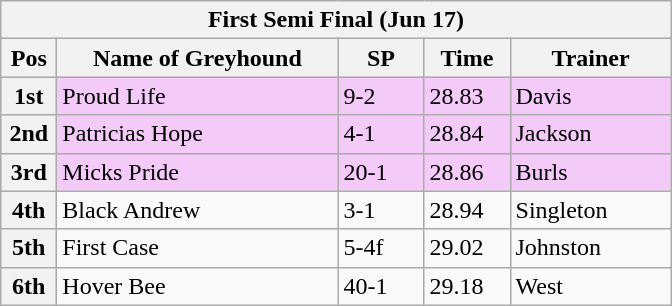<table class="wikitable">
<tr>
<th colspan="6">First Semi Final (Jun 17) </th>
</tr>
<tr>
<th width=30>Pos</th>
<th width=180>Name of Greyhound</th>
<th width=50>SP</th>
<th width=50>Time</th>
<th width=100>Trainer</th>
</tr>
<tr style="background: #f4caf9;">
<th>1st</th>
<td>Proud Life</td>
<td>9-2</td>
<td>28.83</td>
<td>Davis</td>
</tr>
<tr style="background: #f4caf9;">
<th>2nd</th>
<td>Patricias Hope</td>
<td>4-1</td>
<td>28.84</td>
<td>Jackson</td>
</tr>
<tr style="background: #f4caf9;">
<th>3rd</th>
<td>Micks Pride</td>
<td>20-1</td>
<td>28.86</td>
<td>Burls</td>
</tr>
<tr>
<th>4th</th>
<td>Black Andrew</td>
<td>3-1</td>
<td>28.94</td>
<td>Singleton</td>
</tr>
<tr>
<th>5th</th>
<td>First Case</td>
<td>5-4f</td>
<td>29.02</td>
<td>Johnston</td>
</tr>
<tr>
<th>6th</th>
<td>Hover Bee</td>
<td>40-1</td>
<td>29.18</td>
<td>West</td>
</tr>
</table>
